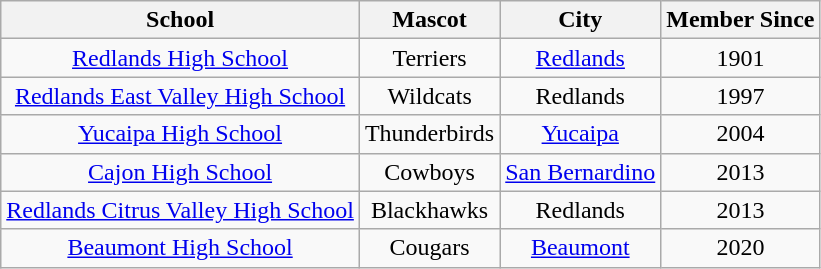<table class="wikitable" style="text-align: center;">
<tr>
<th>School</th>
<th>Mascot</th>
<th>City</th>
<th>Member Since</th>
</tr>
<tr>
<td><a href='#'>Redlands High School</a></td>
<td>Terriers</td>
<td><a href='#'>Redlands</a></td>
<td>1901</td>
</tr>
<tr>
<td><a href='#'>Redlands East Valley High School</a></td>
<td>Wildcats</td>
<td>Redlands</td>
<td>1997</td>
</tr>
<tr>
<td><a href='#'>Yucaipa High School</a></td>
<td>Thunderbirds</td>
<td><a href='#'>Yucaipa</a></td>
<td>2004</td>
</tr>
<tr>
<td><a href='#'>Cajon High School</a></td>
<td>Cowboys</td>
<td><a href='#'>San Bernardino</a></td>
<td>2013</td>
</tr>
<tr>
<td><a href='#'>Redlands Citrus Valley High School</a></td>
<td>Blackhawks</td>
<td>Redlands</td>
<td>2013</td>
</tr>
<tr>
<td><a href='#'>Beaumont High School</a></td>
<td>Cougars</td>
<td><a href='#'>Beaumont</a></td>
<td>2020</td>
</tr>
</table>
